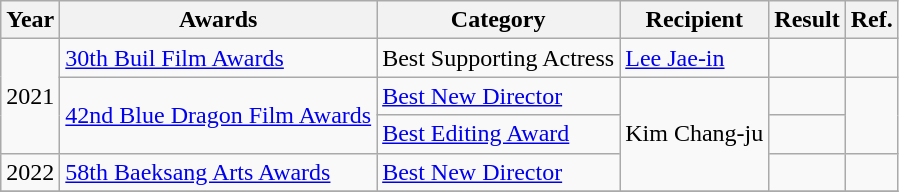<table class="wikitable">
<tr>
<th>Year</th>
<th>Awards</th>
<th>Category</th>
<th>Recipient</th>
<th>Result</th>
<th>Ref.</th>
</tr>
<tr>
<td rowspan=3>2021</td>
<td><a href='#'>30th Buil Film Awards</a></td>
<td>Best Supporting Actress</td>
<td><a href='#'>Lee Jae-in</a></td>
<td></td>
<td></td>
</tr>
<tr>
<td rowspan=2><a href='#'>42nd Blue Dragon Film Awards</a></td>
<td><a href='#'>Best New Director</a></td>
<td rowspan=3>Kim Chang-ju</td>
<td></td>
<td rowspan=2></td>
</tr>
<tr>
<td><a href='#'>Best Editing Award</a></td>
<td></td>
</tr>
<tr>
<td rowspan="1">2022</td>
<td scope="row" rowspan="1"><a href='#'>58th Baeksang Arts Awards</a></td>
<td><a href='#'>Best New Director</a></td>
<td></td>
<td rowspan="1"></td>
</tr>
<tr>
</tr>
</table>
